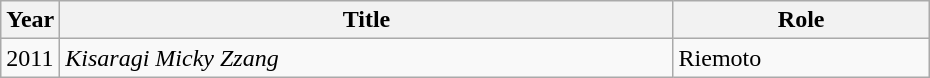<table class="wikitable" style="width:620px">
<tr>
<th width=10>Year</th>
<th>Title</th>
<th>Role</th>
</tr>
<tr>
<td>2011</td>
<td><em>Kisaragi Micky Zzang</em></td>
<td>Riemoto</td>
</tr>
</table>
